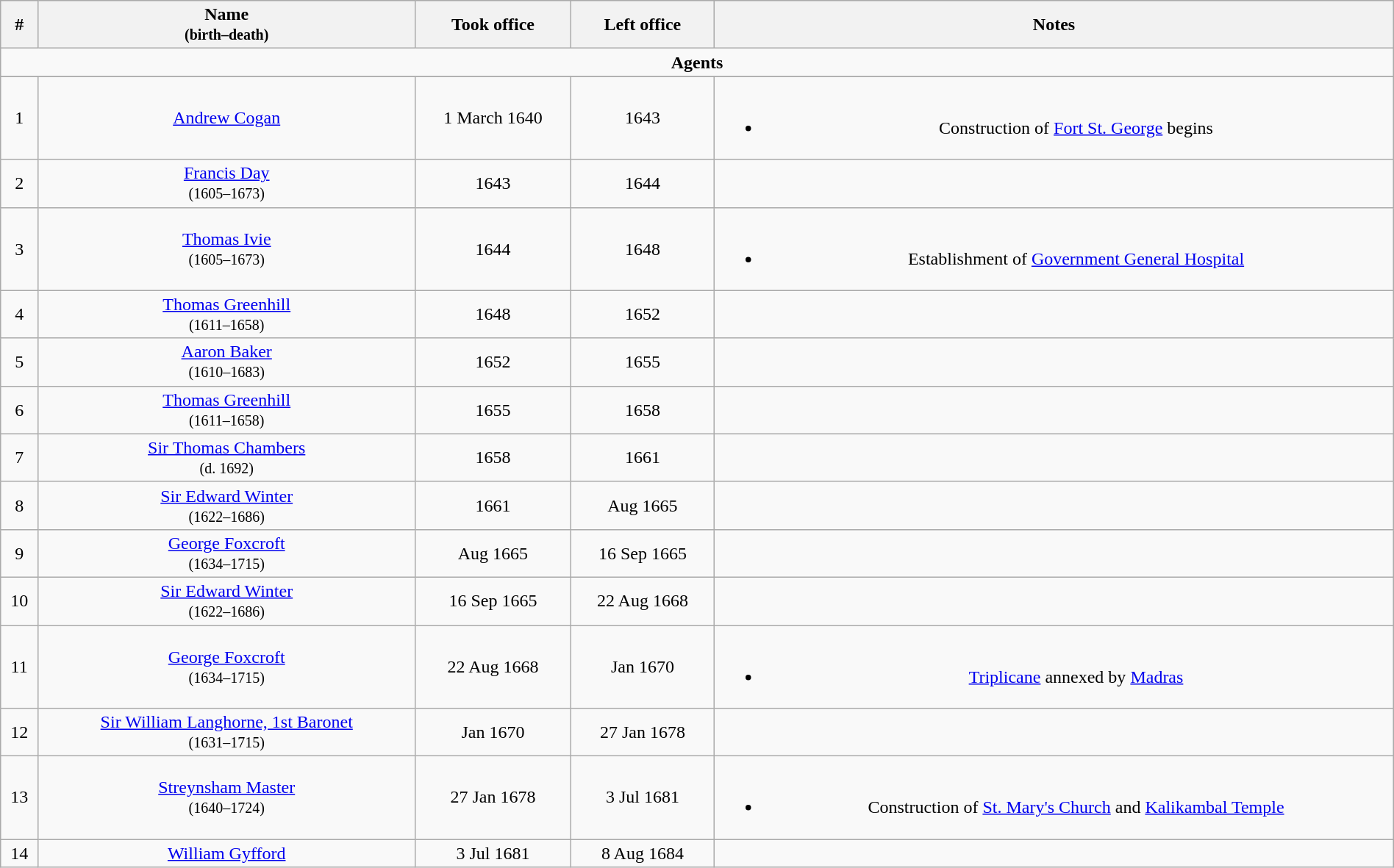<table class="wikitable" width="100%" style="text-align:center;">
<tr>
<th>#</th>
<th>Name<br><small>(birth–death)</small></th>
<th>Took office</th>
<th>Left office</th>
<th>Notes</th>
</tr>
<tr align=center>
<td colspan="7"><strong>Agents</strong></td>
</tr>
<tr align=center>
</tr>
<tr>
<td>1</td>
<td><a href='#'>Andrew Cogan</a></td>
<td>1 March 1640</td>
<td>1643</td>
<td><br><ul><li>Construction of <a href='#'>Fort St. George</a> begins</li></ul></td>
</tr>
<tr>
<td>2</td>
<td><a href='#'>Francis Day</a><br><small>(1605–1673)</small></td>
<td>1643</td>
<td>1644</td>
<td></td>
</tr>
<tr>
<td>3</td>
<td><a href='#'>Thomas Ivie</a><br><small>(1605–1673)</small></td>
<td>1644</td>
<td>1648</td>
<td><br><ul><li>Establishment of <a href='#'>Government General Hospital</a></li></ul></td>
</tr>
<tr>
<td>4</td>
<td><a href='#'>Thomas Greenhill</a><br><small>(1611–1658)</small></td>
<td>1648</td>
<td>1652</td>
<td></td>
</tr>
<tr>
<td>5</td>
<td><a href='#'>Aaron Baker</a><br><small>(1610–1683)</small></td>
<td>1652</td>
<td>1655</td>
<td></td>
</tr>
<tr>
<td>6</td>
<td><a href='#'>Thomas Greenhill</a><br><small>(1611–1658)</small></td>
<td>1655</td>
<td>1658</td>
<td></td>
</tr>
<tr>
<td>7</td>
<td><a href='#'>Sir Thomas Chambers</a><br><small>(d. 1692)</small></td>
<td>1658</td>
<td>1661</td>
<td></td>
</tr>
<tr>
<td>8</td>
<td><a href='#'>Sir Edward Winter</a><br><small>(1622–1686)</small></td>
<td>1661</td>
<td>Aug 1665</td>
<td></td>
</tr>
<tr>
<td>9</td>
<td><a href='#'>George Foxcroft</a><br><small>(1634–1715)</small></td>
<td>Aug 1665</td>
<td>16 Sep 1665</td>
<td></td>
</tr>
<tr>
<td>10</td>
<td><a href='#'>Sir Edward Winter</a><br><small>(1622–1686)</small></td>
<td>16 Sep 1665</td>
<td>22 Aug 1668</td>
<td></td>
</tr>
<tr>
<td>11</td>
<td><a href='#'>George Foxcroft</a><br><small>(1634–1715)</small></td>
<td>22 Aug 1668</td>
<td>Jan 1670</td>
<td><br><ul><li><a href='#'>Triplicane</a> annexed by <a href='#'>Madras</a></li></ul></td>
</tr>
<tr>
<td>12</td>
<td><a href='#'>Sir William Langhorne, 1st Baronet</a><br><small>(1631–1715)</small></td>
<td>Jan 1670</td>
<td>27 Jan 1678</td>
<td></td>
</tr>
<tr>
<td>13</td>
<td><a href='#'>Streynsham Master</a><br><small>(1640–1724)</small></td>
<td>27 Jan 1678</td>
<td>3 Jul 1681</td>
<td><br><ul><li>Construction of <a href='#'>St. Mary's Church</a> and <a href='#'>Kalikambal Temple</a></li></ul></td>
</tr>
<tr>
<td>14</td>
<td><a href='#'>William Gyfford</a></td>
<td>3 Jul 1681</td>
<td>8 Aug 1684</td>
<td></td>
</tr>
</table>
